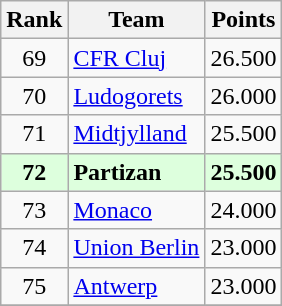<table class="wikitable" style="text-align: center;">
<tr>
<th>Rank</th>
<th>Team</th>
<th>Points</th>
</tr>
<tr>
<td>69</td>
<td align="left"> <a href='#'>CFR Cluj</a></td>
<td>26.500</td>
</tr>
<tr>
<td>70</td>
<td align="left"> <a href='#'>Ludogorets</a></td>
<td>26.000</td>
</tr>
<tr>
<td>71</td>
<td align="left"> <a href='#'>Midtjylland</a></td>
<td>25.500</td>
</tr>
<tr bgcolor="#ddffdd">
<td><strong>72</strong></td>
<td align="left"> <strong>Partizan</strong></td>
<td><strong>25.500</strong></td>
</tr>
<tr>
<td>73</td>
<td align="left"> <a href='#'>Monaco</a></td>
<td>24.000</td>
</tr>
<tr>
<td>74</td>
<td align=left> <a href='#'>Union Berlin</a></td>
<td>23.000</td>
</tr>
<tr>
<td>75</td>
<td align=left> <a href='#'>Antwerp</a></td>
<td>23.000</td>
</tr>
<tr>
</tr>
</table>
